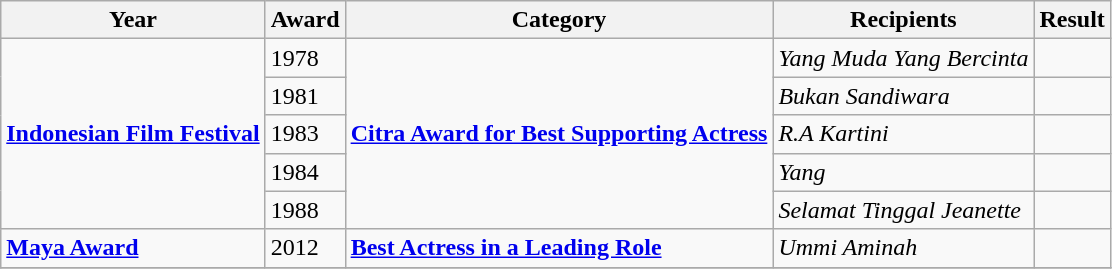<table class="wikitable sortable">
<tr>
<th>Year</th>
<th>Award</th>
<th>Category</th>
<th>Recipients</th>
<th>Result</th>
</tr>
<tr>
<td rowspan= "5"><strong><a href='#'>Indonesian Film Festival</a></strong></td>
<td>1978</td>
<td rowspan= "5"><strong><a href='#'>Citra Award for Best Supporting Actress</a></strong></td>
<td><em>Yang Muda Yang Bercinta</em></td>
<td></td>
</tr>
<tr>
<td>1981</td>
<td><em>Bukan Sandiwara</em></td>
<td></td>
</tr>
<tr>
<td>1983</td>
<td><em>R.A Kartini</em></td>
<td></td>
</tr>
<tr>
<td>1984</td>
<td><em>Yang</em></td>
<td></td>
</tr>
<tr>
<td>1988</td>
<td><em>Selamat Tinggal Jeanette</em></td>
<td></td>
</tr>
<tr>
<td><strong><a href='#'>Maya Award</a></strong></td>
<td>2012</td>
<td><strong><a href='#'>Best Actress in a Leading Role</a></strong></td>
<td><em>Ummi Aminah</em></td>
<td></td>
</tr>
<tr>
</tr>
</table>
